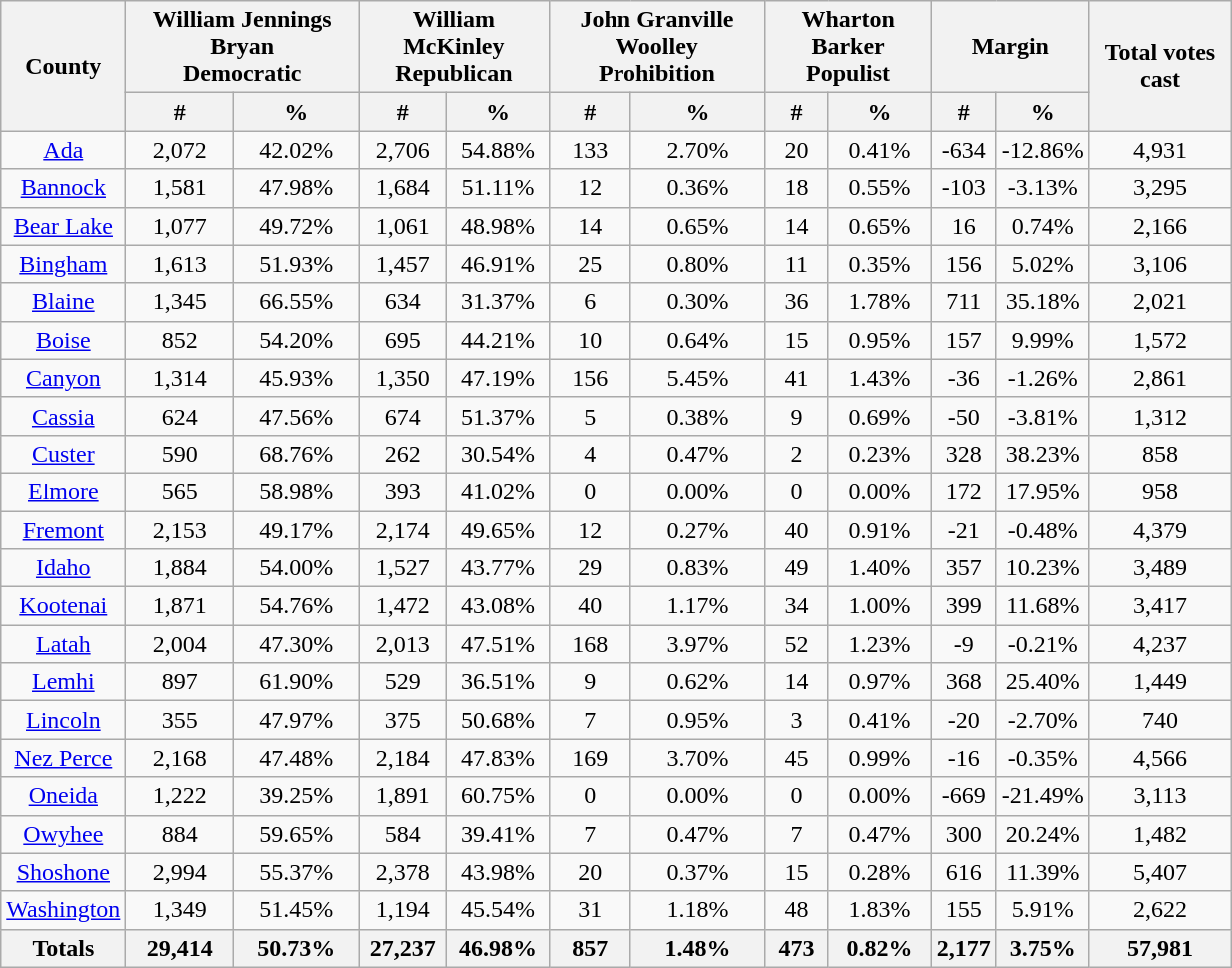<table width="65%"  class="wikitable sortable" style="text-align:center">
<tr>
<th style="text-align:center;" rowspan="2">County</th>
<th style="text-align:center;" colspan="2">William Jennings Bryan<br>Democratic</th>
<th style="text-align:center;" colspan="2">William McKinley<br>Republican</th>
<th style="text-align:center;" colspan="2">John Granville Woolley<br>Prohibition</th>
<th style="text-align:center;" colspan="2">Wharton Barker<br>Populist</th>
<th style="text-align:center;" colspan="2">Margin</th>
<th style="text-align:center;" rowspan="2">Total votes cast</th>
</tr>
<tr>
<th style="text-align:center;" data-sort-type="number">#</th>
<th style="text-align:center;" data-sort-type="number">%</th>
<th style="text-align:center;" data-sort-type="number">#</th>
<th style="text-align:center;" data-sort-type="number">%</th>
<th style="text-align:center;" data-sort-type="number">#</th>
<th style="text-align:center;" data-sort-type="number">%</th>
<th style="text-align:center;" data-sort-type="number">#</th>
<th style="text-align:center;" data-sort-type="number">%</th>
<th style="text-align:center;" data-sort-type="number">#</th>
<th style="text-align:center;" data-sort-type="number">%</th>
</tr>
<tr style="text-align:center;">
<td><a href='#'>Ada</a></td>
<td>2,072</td>
<td>42.02%</td>
<td>2,706</td>
<td>54.88%</td>
<td>133</td>
<td>2.70%</td>
<td>20</td>
<td>0.41%</td>
<td>-634</td>
<td>-12.86%</td>
<td>4,931</td>
</tr>
<tr style="text-align:center;">
<td><a href='#'>Bannock</a></td>
<td>1,581</td>
<td>47.98%</td>
<td>1,684</td>
<td>51.11%</td>
<td>12</td>
<td>0.36%</td>
<td>18</td>
<td>0.55%</td>
<td>-103</td>
<td>-3.13%</td>
<td>3,295</td>
</tr>
<tr style="text-align:center;">
<td><a href='#'>Bear Lake</a></td>
<td>1,077</td>
<td>49.72%</td>
<td>1,061</td>
<td>48.98%</td>
<td>14</td>
<td>0.65%</td>
<td>14</td>
<td>0.65%</td>
<td>16</td>
<td>0.74%</td>
<td>2,166</td>
</tr>
<tr style="text-align:center;">
<td><a href='#'>Bingham</a></td>
<td>1,613</td>
<td>51.93%</td>
<td>1,457</td>
<td>46.91%</td>
<td>25</td>
<td>0.80%</td>
<td>11</td>
<td>0.35%</td>
<td>156</td>
<td>5.02%</td>
<td>3,106</td>
</tr>
<tr style="text-align:center;">
<td><a href='#'>Blaine</a></td>
<td>1,345</td>
<td>66.55%</td>
<td>634</td>
<td>31.37%</td>
<td>6</td>
<td>0.30%</td>
<td>36</td>
<td>1.78%</td>
<td>711</td>
<td>35.18%</td>
<td>2,021</td>
</tr>
<tr style="text-align:center;">
<td><a href='#'>Boise</a></td>
<td>852</td>
<td>54.20%</td>
<td>695</td>
<td>44.21%</td>
<td>10</td>
<td>0.64%</td>
<td>15</td>
<td>0.95%</td>
<td>157</td>
<td>9.99%</td>
<td>1,572</td>
</tr>
<tr style="text-align:center;">
<td><a href='#'>Canyon</a></td>
<td>1,314</td>
<td>45.93%</td>
<td>1,350</td>
<td>47.19%</td>
<td>156</td>
<td>5.45%</td>
<td>41</td>
<td>1.43%</td>
<td>-36</td>
<td>-1.26%</td>
<td>2,861</td>
</tr>
<tr style="text-align:center;">
<td><a href='#'>Cassia</a></td>
<td>624</td>
<td>47.56%</td>
<td>674</td>
<td>51.37%</td>
<td>5</td>
<td>0.38%</td>
<td>9</td>
<td>0.69%</td>
<td>-50</td>
<td>-3.81%</td>
<td>1,312</td>
</tr>
<tr style="text-align:center;">
<td><a href='#'>Custer</a></td>
<td>590</td>
<td>68.76%</td>
<td>262</td>
<td>30.54%</td>
<td>4</td>
<td>0.47%</td>
<td>2</td>
<td>0.23%</td>
<td>328</td>
<td>38.23%</td>
<td>858</td>
</tr>
<tr style="text-align:center;">
<td><a href='#'>Elmore</a></td>
<td>565</td>
<td>58.98%</td>
<td>393</td>
<td>41.02%</td>
<td>0</td>
<td>0.00%</td>
<td>0</td>
<td>0.00%</td>
<td>172</td>
<td>17.95%</td>
<td>958</td>
</tr>
<tr style="text-align:center;">
<td><a href='#'>Fremont</a></td>
<td>2,153</td>
<td>49.17%</td>
<td>2,174</td>
<td>49.65%</td>
<td>12</td>
<td>0.27%</td>
<td>40</td>
<td>0.91%</td>
<td>-21</td>
<td>-0.48%</td>
<td>4,379</td>
</tr>
<tr style="text-align:center;">
<td><a href='#'>Idaho</a></td>
<td>1,884</td>
<td>54.00%</td>
<td>1,527</td>
<td>43.77%</td>
<td>29</td>
<td>0.83%</td>
<td>49</td>
<td>1.40%</td>
<td>357</td>
<td>10.23%</td>
<td>3,489</td>
</tr>
<tr style="text-align:center;">
<td><a href='#'>Kootenai</a></td>
<td>1,871</td>
<td>54.76%</td>
<td>1,472</td>
<td>43.08%</td>
<td>40</td>
<td>1.17%</td>
<td>34</td>
<td>1.00%</td>
<td>399</td>
<td>11.68%</td>
<td>3,417</td>
</tr>
<tr style="text-align:center;">
<td><a href='#'>Latah</a></td>
<td>2,004</td>
<td>47.30%</td>
<td>2,013</td>
<td>47.51%</td>
<td>168</td>
<td>3.97%</td>
<td>52</td>
<td>1.23%</td>
<td>-9</td>
<td>-0.21%</td>
<td>4,237</td>
</tr>
<tr style="text-align:center;">
<td><a href='#'>Lemhi</a></td>
<td>897</td>
<td>61.90%</td>
<td>529</td>
<td>36.51%</td>
<td>9</td>
<td>0.62%</td>
<td>14</td>
<td>0.97%</td>
<td>368</td>
<td>25.40%</td>
<td>1,449</td>
</tr>
<tr style="text-align:center;">
<td><a href='#'>Lincoln</a></td>
<td>355</td>
<td>47.97%</td>
<td>375</td>
<td>50.68%</td>
<td>7</td>
<td>0.95%</td>
<td>3</td>
<td>0.41%</td>
<td>-20</td>
<td>-2.70%</td>
<td>740</td>
</tr>
<tr style="text-align:center;">
<td><a href='#'>Nez Perce</a></td>
<td>2,168</td>
<td>47.48%</td>
<td>2,184</td>
<td>47.83%</td>
<td>169</td>
<td>3.70%</td>
<td>45</td>
<td>0.99%</td>
<td>-16</td>
<td>-0.35%</td>
<td>4,566</td>
</tr>
<tr style="text-align:center;">
<td><a href='#'>Oneida</a></td>
<td>1,222</td>
<td>39.25%</td>
<td>1,891</td>
<td>60.75%</td>
<td>0</td>
<td>0.00%</td>
<td>0</td>
<td>0.00%</td>
<td>-669</td>
<td>-21.49%</td>
<td>3,113</td>
</tr>
<tr style="text-align:center;">
<td><a href='#'>Owyhee</a></td>
<td>884</td>
<td>59.65%</td>
<td>584</td>
<td>39.41%</td>
<td>7</td>
<td>0.47%</td>
<td>7</td>
<td>0.47%</td>
<td>300</td>
<td>20.24%</td>
<td>1,482</td>
</tr>
<tr style="text-align:center;">
<td><a href='#'>Shoshone</a></td>
<td>2,994</td>
<td>55.37%</td>
<td>2,378</td>
<td>43.98%</td>
<td>20</td>
<td>0.37%</td>
<td>15</td>
<td>0.28%</td>
<td>616</td>
<td>11.39%</td>
<td>5,407</td>
</tr>
<tr style="text-align:center;">
<td><a href='#'>Washington</a></td>
<td>1,349</td>
<td>51.45%</td>
<td>1,194</td>
<td>45.54%</td>
<td>31</td>
<td>1.18%</td>
<td>48</td>
<td>1.83%</td>
<td>155</td>
<td>5.91%</td>
<td>2,622</td>
</tr>
<tr style="text-align:center;">
<th>Totals</th>
<th>29,414</th>
<th>50.73%</th>
<th>27,237</th>
<th>46.98%</th>
<th>857</th>
<th>1.48%</th>
<th>473</th>
<th>0.82%</th>
<th>2,177</th>
<th>3.75%</th>
<th>57,981</th>
</tr>
</table>
